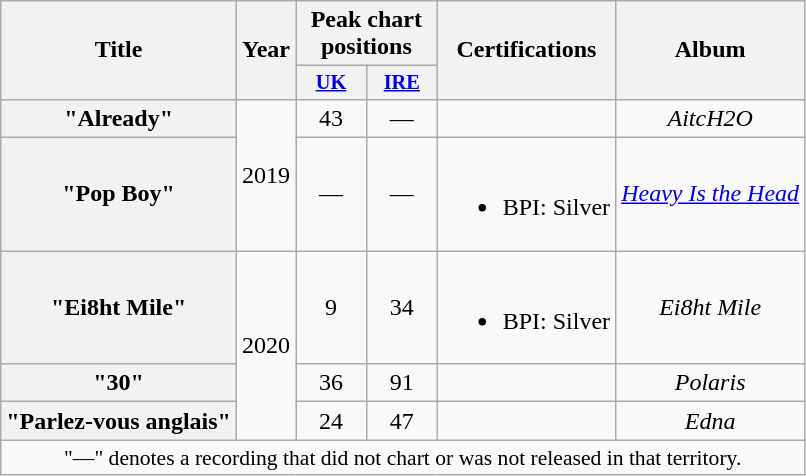<table class="wikitable plainrowheaders" style="text-align:center;" border="1">
<tr>
<th scope="col" rowspan="2">Title</th>
<th scope="col" rowspan="2">Year</th>
<th scope="col" colspan="2">Peak chart positions</th>
<th scope="col" rowspan="2">Certifications</th>
<th scope="col" rowspan="2">Album</th>
</tr>
<tr>
<th scope="col" style="width:3em;font-size:85%;"><a href='#'>UK</a><br></th>
<th scope="col" style="width:3em;font-size:85%;"><a href='#'>IRE</a><br></th>
</tr>
<tr>
<th scope="row">"Already"<br></th>
<td rowspan=2>2019</td>
<td>43</td>
<td>—</td>
<td></td>
<td><em>AitcH2O</em></td>
</tr>
<tr>
<th scope="row">"Pop Boy"<br></th>
<td>—</td>
<td>—</td>
<td><br><ul><li>BPI: Silver</li></ul></td>
<td><em><a href='#'>Heavy Is the Head</a></em></td>
</tr>
<tr>
<th scope="row">"Ei8ht Mile"<br></th>
<td rowspan="3">2020</td>
<td>9</td>
<td>34</td>
<td><br><ul><li>BPI: Silver</li></ul></td>
<td><em>Ei8ht Mile</em></td>
</tr>
<tr>
<th scope="row">"30"</th>
<td>36</td>
<td>91</td>
<td></td>
<td><em>Polaris</em></td>
</tr>
<tr>
<th scope="row">"Parlez-vous anglais"<br></th>
<td>24</td>
<td>47</td>
<td></td>
<td><em>Edna</em></td>
</tr>
<tr>
<td colspan="8" style="font-size:90%">"—" denotes a recording that did not chart or was not released in that territory.</td>
</tr>
</table>
